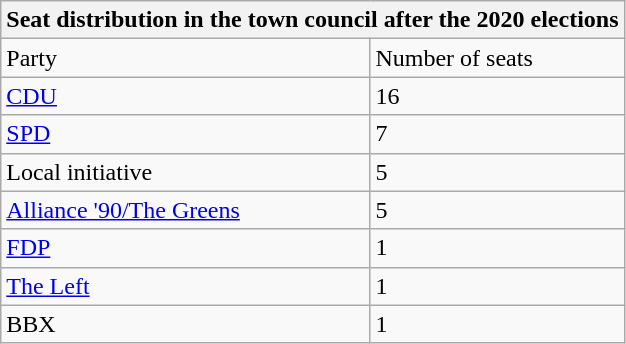<table class="wikitable">
<tr>
<th colspan=2>Seat distribution in the town council after the 2020 elections</th>
</tr>
<tr>
<td>Party</td>
<td>Number of seats</td>
</tr>
<tr>
<td><a href='#'>CDU</a></td>
<td>16</td>
</tr>
<tr>
<td><a href='#'>SPD</a></td>
<td>7</td>
</tr>
<tr>
<td>Local initiative</td>
<td>5</td>
</tr>
<tr>
<td><a href='#'>Alliance '90/The Greens</a></td>
<td>5</td>
</tr>
<tr>
<td><a href='#'>FDP</a></td>
<td>1</td>
</tr>
<tr>
<td><a href='#'>The Left</a></td>
<td>1</td>
</tr>
<tr>
<td>BBX</td>
<td>1</td>
</tr>
</table>
